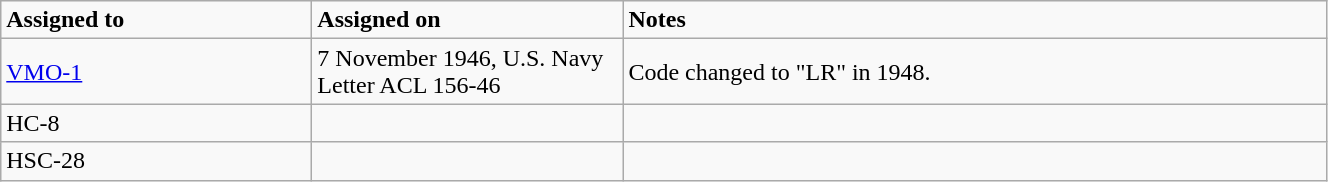<table class="wikitable" style="width: 70%;">
<tr>
<td style="width: 200px;"><strong>Assigned to</strong></td>
<td style="width: 200px;"><strong>Assigned on</strong></td>
<td><strong>Notes</strong></td>
</tr>
<tr>
<td><a href='#'>VMO-1</a></td>
<td>7 November 1946, U.S. Navy Letter ACL 156-46</td>
<td>Code changed to "LR" in 1948.</td>
</tr>
<tr>
<td>HC-8</td>
<td></td>
<td></td>
</tr>
<tr>
<td>HSC-28</td>
<td></td>
<td></td>
</tr>
</table>
